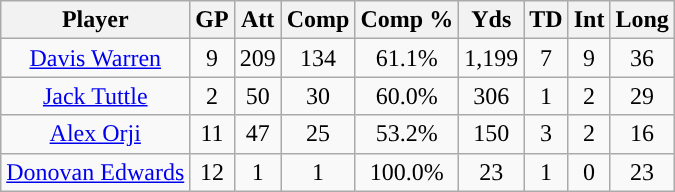<table class="wikitable sortable sortable" style="text-align: center">
<tr align=center>
<th>Player</th>
<th>GP</th>
<th>Att</th>
<th>Comp</th>
<th>Comp %</th>
<th>Yds</th>
<th>TD</th>
<th>Int</th>
<th>Long</th>
</tr>
<tr>
<td><a href='#'>Davis Warren</a></td>
<td>9</td>
<td>209</td>
<td>134</td>
<td>61.1%</td>
<td>1,199</td>
<td>7</td>
<td>9</td>
<td>36</td>
</tr>
<tr>
<td><a href='#'>Jack Tuttle</a></td>
<td>2</td>
<td>50</td>
<td>30</td>
<td>60.0%</td>
<td>306</td>
<td>1</td>
<td>2</td>
<td>29</td>
</tr>
<tr>
<td><a href='#'>Alex Orji</a></td>
<td>11</td>
<td>47</td>
<td>25</td>
<td>53.2%</td>
<td>150</td>
<td>3</td>
<td>2</td>
<td>16</td>
</tr>
<tr>
<td><a href='#'>Donovan Edwards</a></td>
<td>12</td>
<td>1</td>
<td>1</td>
<td>100.0%</td>
<td>23</td>
<td>1</td>
<td>0</td>
<td>23</td>
</tr>
</table>
